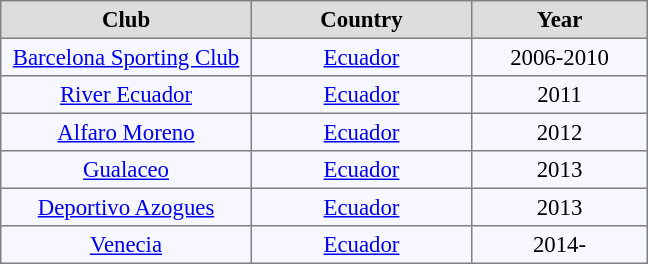<table align="center" bgcolor="#f7f8ff" cellpadding="3" cellspacing="0" border="1" style="font-size: 95%; border: gray solid 1px; border-collapse: collapse;">
<tr align=center bgcolor=#DDDDDD style="color:black;">
<th width="160">Club</th>
<th width="140">Country</th>
<th width="110">Year</th>
</tr>
<tr align=center>
<td><a href='#'>Barcelona Sporting Club</a></td>
<td><a href='#'>Ecuador</a></td>
<td>2006-2010</td>
</tr>
<tr align=center>
<td><a href='#'>River Ecuador</a></td>
<td><a href='#'>Ecuador</a></td>
<td>2011</td>
</tr>
<tr align=center>
<td><a href='#'>Alfaro Moreno</a></td>
<td><a href='#'>Ecuador</a></td>
<td>2012</td>
</tr>
<tr align=center>
<td><a href='#'>Gualaceo</a></td>
<td><a href='#'>Ecuador</a></td>
<td>2013</td>
</tr>
<tr align=center>
<td><a href='#'>Deportivo Azogues</a></td>
<td><a href='#'>Ecuador</a></td>
<td>2013</td>
</tr>
<tr align=center>
<td><a href='#'>Venecia</a></td>
<td><a href='#'>Ecuador</a></td>
<td>2014-</td>
</tr>
</table>
